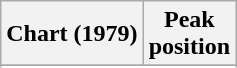<table class="wikitable sortable plainrowheaders" style="text-align:center">
<tr>
<th>Chart (1979)</th>
<th>Peak<br>position</th>
</tr>
<tr>
</tr>
<tr>
</tr>
</table>
